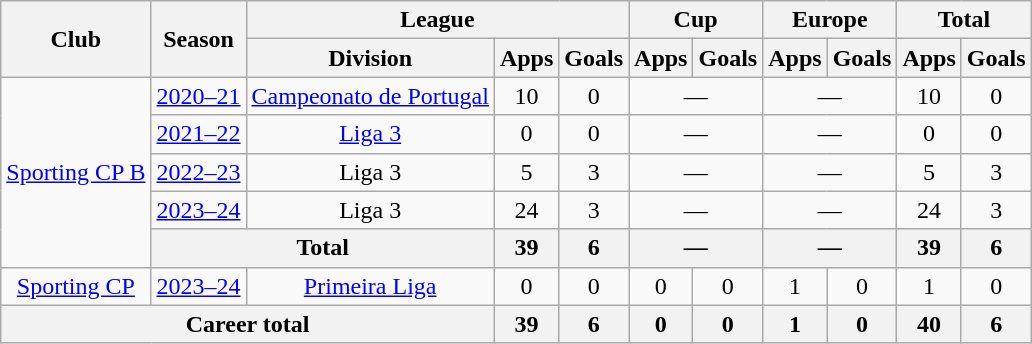<table class="wikitable" style="text-align:center">
<tr>
<th rowspan="2">Club</th>
<th rowspan="2">Season</th>
<th colspan="3">League</th>
<th colspan="2">Cup</th>
<th colspan="2">Europe</th>
<th colspan="2">Total</th>
</tr>
<tr>
<th>Division</th>
<th>Apps</th>
<th>Goals</th>
<th>Apps</th>
<th>Goals</th>
<th>Apps</th>
<th>Goals</th>
<th>Apps</th>
<th>Goals</th>
</tr>
<tr>
<td rowspan="5"><a href='#'>Sporting CP B</a></td>
<td><a href='#'>2020–21</a></td>
<td><a href='#'>Campeonato de Portugal</a></td>
<td>10</td>
<td>0</td>
<td colspan="2">—</td>
<td colspan="2">—</td>
<td>10</td>
<td>0</td>
</tr>
<tr>
<td><a href='#'>2021–22</a></td>
<td><a href='#'>Liga 3</a></td>
<td>0</td>
<td>0</td>
<td colspan="2">—</td>
<td colspan="2">—</td>
<td>0</td>
<td>0</td>
</tr>
<tr>
<td><a href='#'>2022–23</a></td>
<td>Liga 3</td>
<td>5</td>
<td>3</td>
<td colspan="2">—</td>
<td colspan="2">—</td>
<td>5</td>
<td>3</td>
</tr>
<tr>
<td><a href='#'>2023–24</a></td>
<td>Liga 3</td>
<td>24</td>
<td>3</td>
<td colspan="2">—</td>
<td colspan="2">—</td>
<td>24</td>
<td>3</td>
</tr>
<tr>
<th colspan="2">Total</th>
<th>39</th>
<th>6</th>
<th colspan="2">—</th>
<th colspan="2">—</th>
<th>39</th>
<th>6</th>
</tr>
<tr>
<td><a href='#'>Sporting CP</a></td>
<td><a href='#'>2023–24</a></td>
<td><a href='#'>Primeira Liga</a></td>
<td>0</td>
<td>0</td>
<td>0</td>
<td>0</td>
<td>1</td>
<td>0</td>
<td>1</td>
<td>0</td>
</tr>
<tr>
<th colspan="3">Career total</th>
<th>39</th>
<th>6</th>
<th>0</th>
<th>0</th>
<th>1</th>
<th>0</th>
<th>40</th>
<th>6</th>
</tr>
</table>
